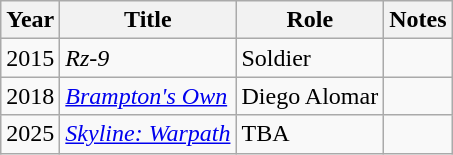<table class="wikitable">
<tr>
<th>Year</th>
<th>Title</th>
<th>Role</th>
<th>Notes</th>
</tr>
<tr>
<td>2015</td>
<td><em>Rz-9</em></td>
<td>Soldier</td>
<td></td>
</tr>
<tr>
<td>2018</td>
<td><em><a href='#'>Brampton's Own</a></em></td>
<td>Diego Alomar</td>
<td></td>
</tr>
<tr>
<td>2025</td>
<td><em><a href='#'>Skyline: Warpath</a></em></td>
<td>TBA</td>
<td></td>
</tr>
</table>
